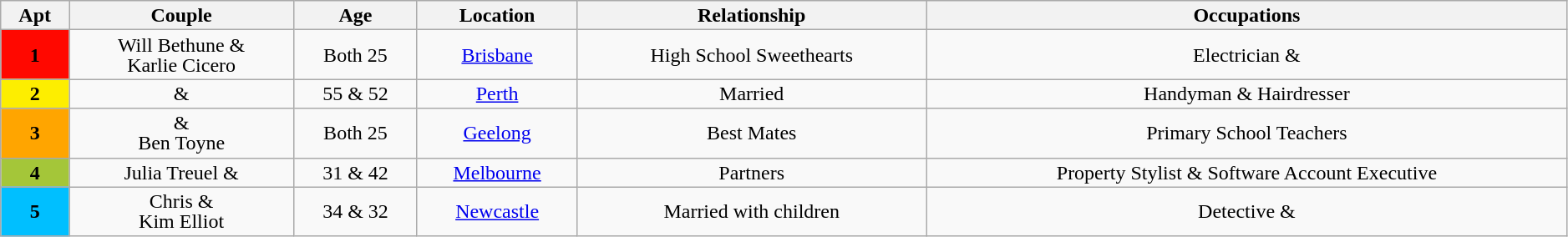<table class="wikitable plainrowheaders" style="text-align:center; line-height:16px; width:99%;">
<tr valign="top">
<th>Apt</th>
<th>Couple</th>
<th>Age</th>
<th>Location</th>
<th>Relationship</th>
<th>Occupations</th>
</tr>
<tr>
<th style="background:#FF0800; color:black;">1</th>
<td>Will Bethune &<br>Karlie Cicero</td>
<td>Both 25</td>
<td><a href='#'>Brisbane</a></td>
<td>High School Sweethearts</td>
<td>Electrician & </td>
</tr>
<tr>
<th style="background:#FDEE00; color:black;">2</th>
<td> &<br></td>
<td>55 & 52</td>
<td><a href='#'>Perth</a></td>
<td>Married</td>
<td>Handyman & Hairdresser</td>
</tr>
<tr>
<th style="background:orange; color:black;">3</th>
<td> &<br>Ben Toyne</td>
<td>Both 25</td>
<td><a href='#'>Geelong</a></td>
<td>Best Mates</td>
<td>Primary School Teachers</td>
</tr>
<tr>
<th style="background:#A4C639; color:black;">4</th>
<td>Julia Treuel &<br></td>
<td>31 & 42</td>
<td><a href='#'>Melbourne</a></td>
<td>Partners</td>
<td>Property Stylist & Software Account Executive</td>
</tr>
<tr>
<th ! style="background:#00BFFF; color:black;">5</th>
<td>Chris &<br>Kim Elliot</td>
<td>34 & 32</td>
<td><a href='#'>Newcastle</a></td>
<td>Married with children</td>
<td>Detective & </td>
</tr>
</table>
